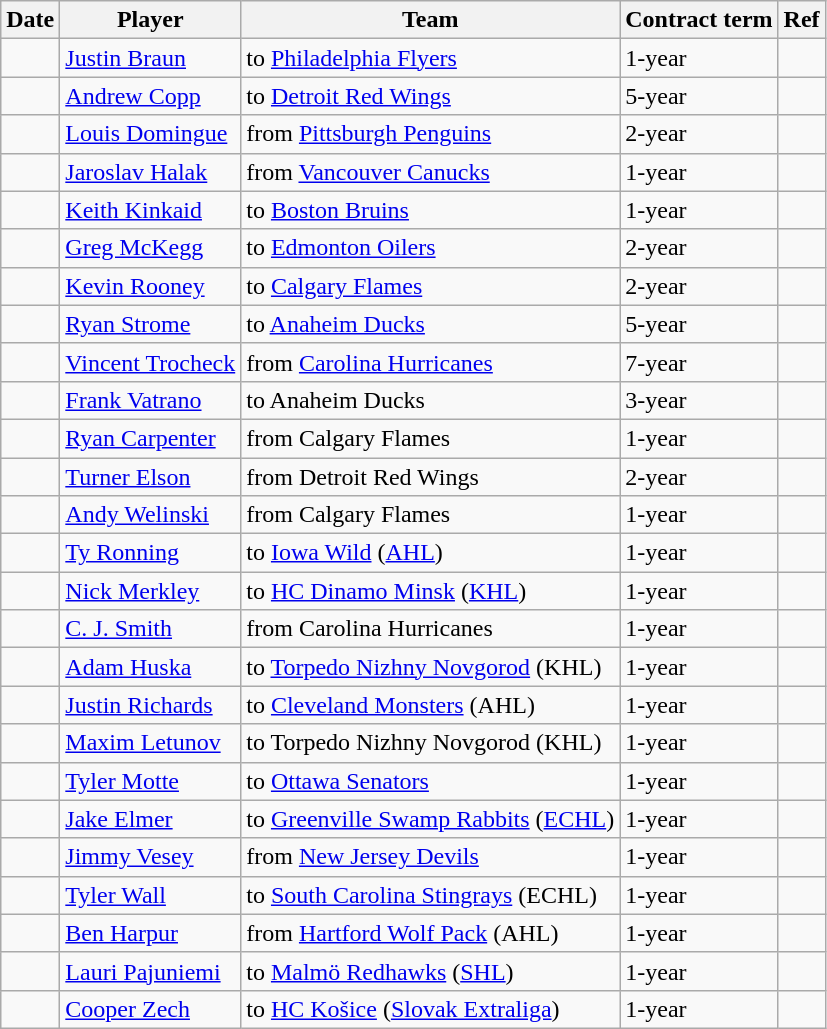<table class="wikitable">
<tr>
<th>Date</th>
<th>Player</th>
<th>Team</th>
<th>Contract term</th>
<th>Ref</th>
</tr>
<tr>
<td></td>
<td><a href='#'>Justin Braun</a></td>
<td>to <a href='#'>Philadelphia Flyers</a></td>
<td>1-year</td>
<td></td>
</tr>
<tr>
<td></td>
<td><a href='#'>Andrew Copp</a></td>
<td>to <a href='#'>Detroit Red Wings</a></td>
<td>5-year</td>
<td></td>
</tr>
<tr>
<td></td>
<td><a href='#'>Louis Domingue</a></td>
<td>from <a href='#'>Pittsburgh Penguins</a></td>
<td>2-year</td>
<td></td>
</tr>
<tr>
<td></td>
<td><a href='#'>Jaroslav Halak</a></td>
<td>from <a href='#'>Vancouver Canucks</a></td>
<td>1-year</td>
<td></td>
</tr>
<tr>
<td></td>
<td><a href='#'>Keith Kinkaid</a></td>
<td>to <a href='#'>Boston Bruins</a></td>
<td>1-year</td>
<td></td>
</tr>
<tr>
<td></td>
<td><a href='#'>Greg McKegg</a></td>
<td>to <a href='#'>Edmonton Oilers</a></td>
<td>2-year</td>
<td></td>
</tr>
<tr>
<td></td>
<td><a href='#'>Kevin Rooney</a></td>
<td>to <a href='#'>Calgary Flames</a></td>
<td>2-year</td>
<td></td>
</tr>
<tr>
<td></td>
<td><a href='#'>Ryan Strome</a></td>
<td>to <a href='#'>Anaheim Ducks</a></td>
<td>5-year</td>
<td></td>
</tr>
<tr>
<td></td>
<td><a href='#'>Vincent Trocheck</a></td>
<td>from <a href='#'>Carolina Hurricanes</a></td>
<td>7-year</td>
<td></td>
</tr>
<tr>
<td></td>
<td><a href='#'>Frank Vatrano</a></td>
<td>to Anaheim Ducks</td>
<td>3-year</td>
<td></td>
</tr>
<tr>
<td></td>
<td><a href='#'>Ryan Carpenter</a></td>
<td>from Calgary Flames</td>
<td>1-year</td>
<td></td>
</tr>
<tr>
<td></td>
<td><a href='#'>Turner Elson</a></td>
<td>from Detroit Red Wings</td>
<td>2-year</td>
<td></td>
</tr>
<tr>
<td></td>
<td><a href='#'>Andy Welinski</a></td>
<td>from Calgary Flames</td>
<td>1-year</td>
<td></td>
</tr>
<tr>
<td></td>
<td><a href='#'>Ty Ronning</a></td>
<td>to <a href='#'>Iowa Wild</a> (<a href='#'>AHL</a>)</td>
<td>1-year</td>
<td></td>
</tr>
<tr>
<td></td>
<td><a href='#'>Nick Merkley</a></td>
<td>to <a href='#'>HC Dinamo Minsk</a> (<a href='#'>KHL</a>)</td>
<td>1-year</td>
<td></td>
</tr>
<tr>
<td></td>
<td><a href='#'>C. J. Smith</a></td>
<td>from Carolina Hurricanes</td>
<td>1-year</td>
<td></td>
</tr>
<tr>
<td></td>
<td><a href='#'>Adam Huska</a></td>
<td>to <a href='#'>Torpedo Nizhny Novgorod</a> (KHL)</td>
<td>1-year</td>
<td></td>
</tr>
<tr>
<td></td>
<td><a href='#'>Justin Richards</a></td>
<td>to <a href='#'>Cleveland Monsters</a> (AHL)</td>
<td>1-year</td>
<td></td>
</tr>
<tr>
<td></td>
<td><a href='#'>Maxim Letunov</a></td>
<td>to Torpedo Nizhny Novgorod (KHL)</td>
<td>1-year</td>
<td></td>
</tr>
<tr>
<td></td>
<td><a href='#'>Tyler Motte</a></td>
<td>to <a href='#'>Ottawa Senators</a></td>
<td>1-year</td>
<td></td>
</tr>
<tr>
<td></td>
<td><a href='#'>Jake Elmer</a></td>
<td>to <a href='#'>Greenville Swamp Rabbits</a> (<a href='#'>ECHL</a>)</td>
<td>1-year</td>
<td></td>
</tr>
<tr>
<td></td>
<td><a href='#'>Jimmy Vesey</a></td>
<td>from <a href='#'>New Jersey Devils</a></td>
<td>1-year</td>
<td></td>
</tr>
<tr>
<td></td>
<td><a href='#'>Tyler Wall</a></td>
<td>to <a href='#'>South Carolina Stingrays</a> (ECHL)</td>
<td>1-year</td>
<td></td>
</tr>
<tr>
<td></td>
<td><a href='#'>Ben Harpur</a></td>
<td>from <a href='#'>Hartford Wolf Pack</a> (AHL)</td>
<td>1-year</td>
<td></td>
</tr>
<tr>
<td></td>
<td><a href='#'>Lauri Pajuniemi</a></td>
<td>to <a href='#'>Malmö Redhawks</a> (<a href='#'>SHL</a>)</td>
<td>1-year</td>
<td></td>
</tr>
<tr>
<td></td>
<td><a href='#'>Cooper Zech</a></td>
<td>to <a href='#'>HC Košice</a> (<a href='#'>Slovak Extraliga</a>)</td>
<td>1-year</td>
<td></td>
</tr>
</table>
